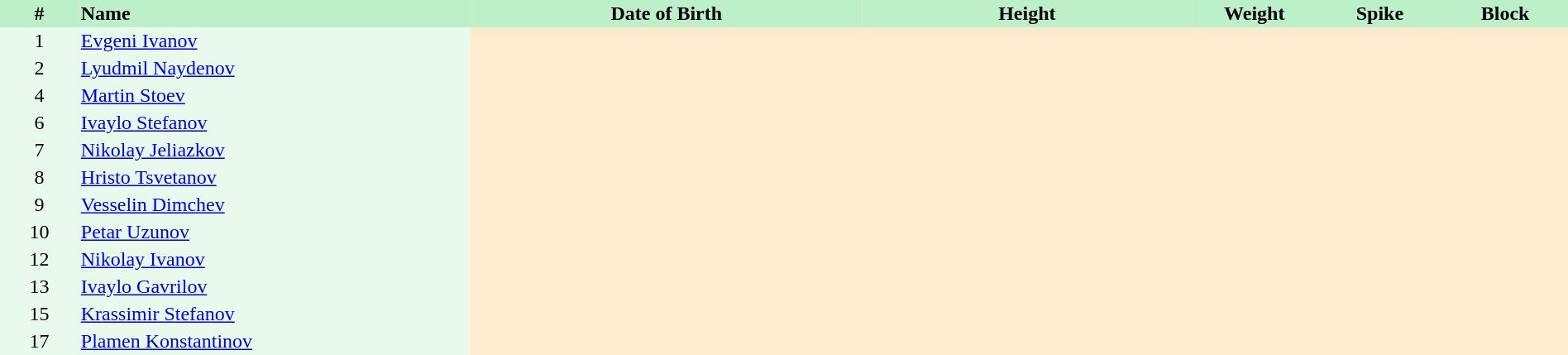<table border=0 cellpadding=2 cellspacing=0  |- bgcolor=#FFECCE style=text-align:center; font-size:90%; width=100%>
<tr bgcolor=#BBF0C9>
<th width=5%>#</th>
<th width=25% align=left>Name</th>
<th width=25%>Date of Birth</th>
<th width=21%>Height</th>
<th width=8%>Weight</th>
<th width=8%>Spike</th>
<th width=8%>Block</th>
</tr>
<tr bgcolor=#E7FAEC>
<td>1</td>
<td align="left"><a href='#'>Evgeni Ivanov</a></td>
</tr>
<tr bgcolor=#E7FAEC>
<td>2</td>
<td align="left"><a href='#'>Lyudmil Naydenov</a></td>
</tr>
<tr bgcolor=#E7FAEC>
<td>4</td>
<td align="left"><a href='#'>Martin Stoev</a></td>
</tr>
<tr bgcolor=#E7FAEC>
<td>6</td>
<td align="left"><a href='#'>Ivaylo Stefanov</a></td>
</tr>
<tr bgcolor=#E7FAEC>
<td>7</td>
<td align="left"><a href='#'>Nikolay Jeliazkov</a></td>
</tr>
<tr bgcolor=#E7FAEC>
<td>8</td>
<td align="left"><a href='#'>Hristo Tsvetanov</a></td>
</tr>
<tr bgcolor=#E7FAEC>
<td>9</td>
<td align="left"><a href='#'>Vesselin Dimchev</a></td>
</tr>
<tr bgcolor=#E7FAEC>
<td>10</td>
<td align="left"><a href='#'>Petar Uzunov</a></td>
</tr>
<tr bgcolor=#E7FAEC>
<td>12</td>
<td align="left"><a href='#'>Nikolay Ivanov</a></td>
</tr>
<tr bgcolor=#E7FAEC>
<td>13</td>
<td align="left"><a href='#'>Ivaylo Gavrilov</a></td>
</tr>
<tr bgcolor=#E7FAEC>
<td>15</td>
<td align="left"><a href='#'>Krassimir Stefanov</a></td>
</tr>
<tr bgcolor=#E7FAEC>
<td>17</td>
<td align="left"><a href='#'>Plamen Konstantinov</a></td>
</tr>
</table>
